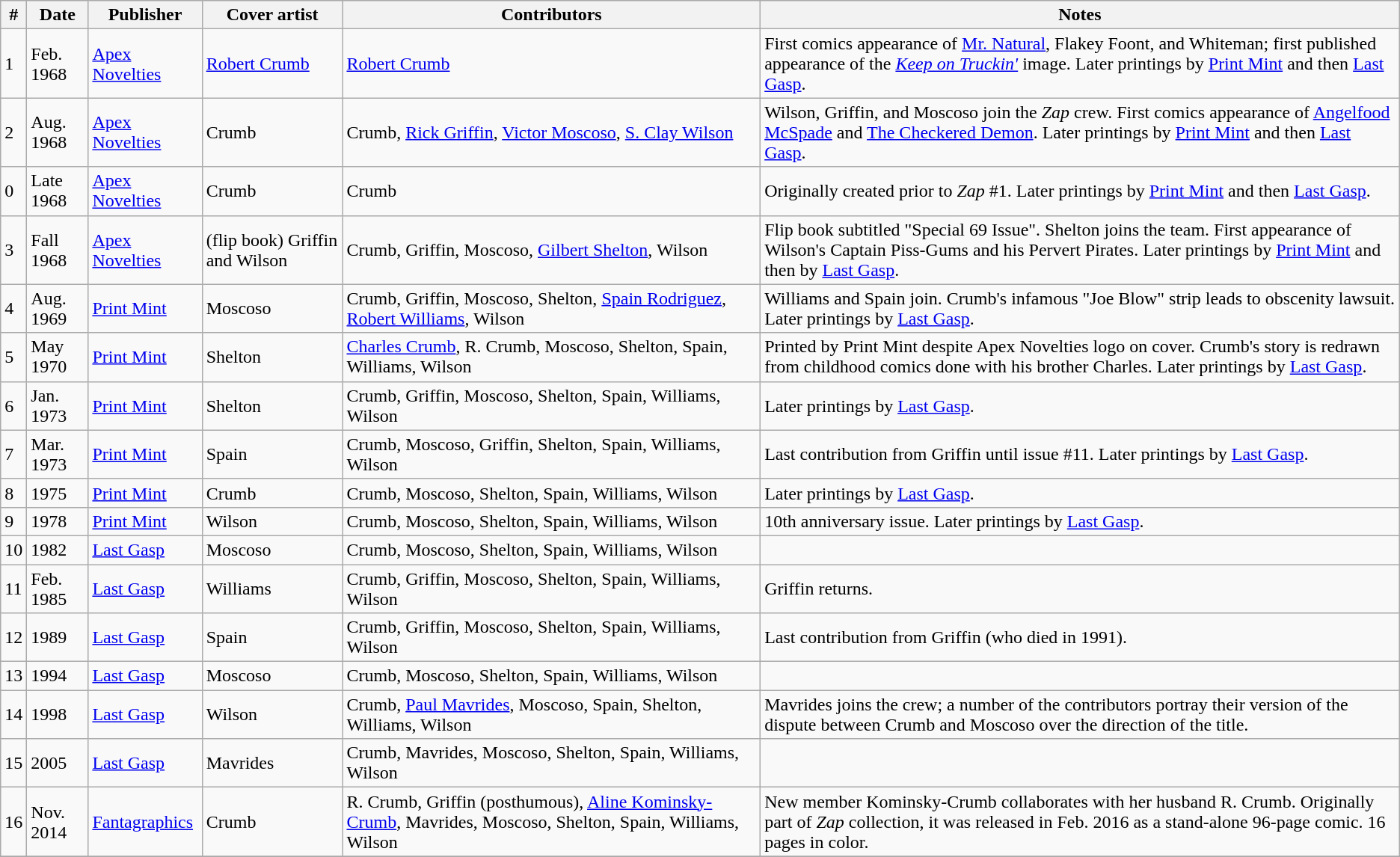<table class="wikitable" sortable>
<tr>
<th>#</th>
<th>Date</th>
<th>Publisher</th>
<th>Cover artist</th>
<th>Contributors</th>
<th>Notes</th>
</tr>
<tr>
<td>1</td>
<td>Feb. 1968</td>
<td><a href='#'>Apex Novelties</a></td>
<td><a href='#'>Robert Crumb</a></td>
<td><a href='#'>Robert Crumb</a></td>
<td>First comics appearance of <a href='#'>Mr. Natural</a>, Flakey Foont, and Whiteman; first published appearance of the <em><a href='#'>Keep on Truckin'</a></em> image. Later printings by <a href='#'>Print Mint</a> and then <a href='#'>Last Gasp</a>.</td>
</tr>
<tr>
<td>2</td>
<td>Aug. 1968</td>
<td><a href='#'>Apex Novelties</a></td>
<td>Crumb</td>
<td>Crumb, <a href='#'>Rick Griffin</a>, <a href='#'>Victor Moscoso</a>, <a href='#'>S. Clay Wilson</a></td>
<td>Wilson, Griffin, and Moscoso join the <em>Zap</em> crew. First comics appearance of <a href='#'>Angelfood McSpade</a> and <a href='#'>The Checkered Demon</a>. Later printings by <a href='#'>Print Mint</a> and then <a href='#'>Last Gasp</a>.</td>
</tr>
<tr>
<td>0</td>
<td>Late 1968</td>
<td><a href='#'>Apex Novelties</a></td>
<td>Crumb</td>
<td>Crumb</td>
<td>Originally created prior to <em>Zap</em> #1. Later printings by <a href='#'>Print Mint</a> and then <a href='#'>Last Gasp</a>.</td>
</tr>
<tr>
<td>3</td>
<td>Fall 1968</td>
<td><a href='#'>Apex Novelties</a></td>
<td>(flip book) Griffin and Wilson</td>
<td>Crumb, Griffin, Moscoso, <a href='#'>Gilbert Shelton</a>, Wilson</td>
<td>Flip book subtitled "Special 69 Issue". Shelton joins the team. First appearance of Wilson's Captain Piss-Gums and his Pervert Pirates. Later printings by <a href='#'>Print Mint</a> and then by <a href='#'>Last Gasp</a>.</td>
</tr>
<tr>
<td>4</td>
<td>Aug. 1969</td>
<td><a href='#'>Print Mint</a></td>
<td>Moscoso</td>
<td>Crumb, Griffin, Moscoso, Shelton, <a href='#'>Spain Rodriguez</a>, <a href='#'>Robert Williams</a>, Wilson</td>
<td>Williams and Spain join. Crumb's infamous "Joe Blow" strip leads to obscenity lawsuit. Later printings by <a href='#'>Last Gasp</a>.</td>
</tr>
<tr>
<td>5</td>
<td>May 1970</td>
<td><a href='#'>Print Mint</a></td>
<td>Shelton</td>
<td><a href='#'>Charles Crumb</a>, R. Crumb, Moscoso, Shelton, Spain, Williams, Wilson</td>
<td>Printed by Print Mint despite Apex Novelties logo on cover. Crumb's story is redrawn from childhood comics done with his brother Charles. Later printings by <a href='#'>Last Gasp</a>.</td>
</tr>
<tr>
<td>6</td>
<td>Jan. 1973</td>
<td><a href='#'>Print Mint</a></td>
<td>Shelton</td>
<td>Crumb, Griffin, Moscoso, Shelton, Spain, Williams, Wilson</td>
<td>Later printings by <a href='#'>Last Gasp</a>.</td>
</tr>
<tr>
<td>7</td>
<td>Mar. 1973</td>
<td><a href='#'>Print Mint</a></td>
<td>Spain</td>
<td>Crumb, Moscoso, Griffin, Shelton, Spain, Williams, Wilson</td>
<td>Last contribution from Griffin until issue #11. Later printings by <a href='#'>Last Gasp</a>.</td>
</tr>
<tr>
<td>8</td>
<td>1975</td>
<td><a href='#'>Print Mint</a></td>
<td>Crumb</td>
<td>Crumb, Moscoso, Shelton, Spain, Williams, Wilson</td>
<td>Later printings by <a href='#'>Last Gasp</a>.</td>
</tr>
<tr>
<td>9</td>
<td>1978</td>
<td><a href='#'>Print Mint</a></td>
<td>Wilson</td>
<td>Crumb, Moscoso, Shelton, Spain, Williams, Wilson</td>
<td>10th anniversary issue. Later printings by <a href='#'>Last Gasp</a>.</td>
</tr>
<tr>
<td>10</td>
<td>1982</td>
<td><a href='#'>Last Gasp</a></td>
<td>Moscoso</td>
<td>Crumb, Moscoso, Shelton, Spain, Williams, Wilson</td>
<td></td>
</tr>
<tr>
<td>11</td>
<td>Feb. 1985</td>
<td><a href='#'>Last Gasp</a></td>
<td>Williams</td>
<td>Crumb, Griffin, Moscoso, Shelton, Spain, Williams, Wilson</td>
<td>Griffin returns.</td>
</tr>
<tr>
<td>12</td>
<td>1989</td>
<td><a href='#'>Last Gasp</a></td>
<td>Spain</td>
<td>Crumb, Griffin, Moscoso, Shelton, Spain, Williams, Wilson</td>
<td>Last contribution from Griffin (who died in 1991).</td>
</tr>
<tr>
<td>13</td>
<td>1994</td>
<td><a href='#'>Last Gasp</a></td>
<td>Moscoso</td>
<td>Crumb, Moscoso, Shelton, Spain, Williams, Wilson</td>
<td></td>
</tr>
<tr>
<td>14</td>
<td>1998</td>
<td><a href='#'>Last Gasp</a></td>
<td>Wilson</td>
<td>Crumb, <a href='#'>Paul Mavrides</a>, Moscoso, Spain, Shelton, Williams, Wilson</td>
<td>Mavrides joins the crew; a number of the contributors portray their version of the dispute between Crumb and Moscoso over the direction of the title.</td>
</tr>
<tr>
<td>15</td>
<td>2005</td>
<td><a href='#'>Last Gasp</a></td>
<td>Mavrides</td>
<td>Crumb, Mavrides, Moscoso, Shelton, Spain, Williams, Wilson</td>
<td></td>
</tr>
<tr>
<td>16</td>
<td>Nov. 2014</td>
<td><a href='#'>Fantagraphics</a></td>
<td>Crumb</td>
<td>R. Crumb, Griffin (posthumous), <a href='#'>Aline Kominsky-Crumb</a>, Mavrides, Moscoso, Shelton, Spain, Williams, Wilson</td>
<td>New member Kominsky-Crumb collaborates with her husband R. Crumb. Originally part of <em>Zap</em> collection, it was released in Feb. 2016 as a stand-alone 96-page comic. 16 pages in color.</td>
</tr>
<tr>
</tr>
</table>
